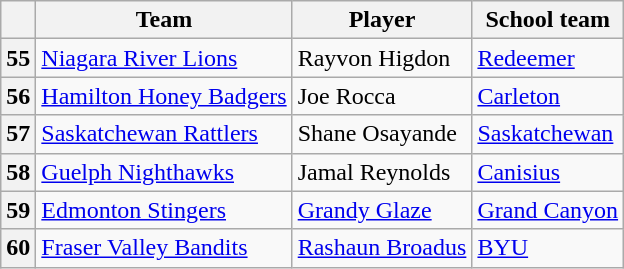<table class="wikitable">
<tr>
<th></th>
<th>Team</th>
<th>Player</th>
<th>School team</th>
</tr>
<tr>
<th>55</th>
<td><a href='#'>Niagara River Lions</a></td>
<td>Rayvon Higdon</td>
<td><a href='#'>Redeemer</a></td>
</tr>
<tr>
<th>56</th>
<td><a href='#'>Hamilton Honey Badgers</a></td>
<td>Joe Rocca</td>
<td><a href='#'>Carleton</a></td>
</tr>
<tr>
<th>57</th>
<td><a href='#'>Saskatchewan Rattlers</a></td>
<td>Shane Osayande</td>
<td><a href='#'>Saskatchewan</a></td>
</tr>
<tr>
<th>58</th>
<td><a href='#'>Guelph Nighthawks</a></td>
<td>Jamal Reynolds</td>
<td><a href='#'>Canisius</a></td>
</tr>
<tr>
<th>59</th>
<td><a href='#'>Edmonton Stingers</a></td>
<td><a href='#'>Grandy Glaze</a></td>
<td><a href='#'>Grand Canyon</a></td>
</tr>
<tr>
<th>60</th>
<td><a href='#'>Fraser Valley Bandits</a></td>
<td><a href='#'>Rashaun Broadus</a></td>
<td><a href='#'>BYU</a></td>
</tr>
</table>
